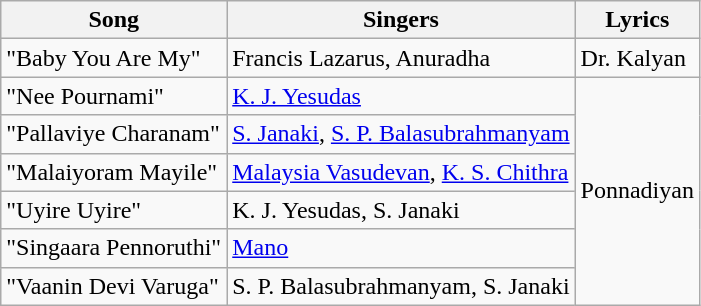<table class="wikitable">
<tr>
<th>Song</th>
<th>Singers</th>
<th>Lyrics</th>
</tr>
<tr>
<td>"Baby You Are My"</td>
<td>Francis Lazarus, Anuradha</td>
<td>Dr. Kalyan</td>
</tr>
<tr>
<td>"Nee Pournami"</td>
<td><a href='#'>K. J. Yesudas</a></td>
<td rowspan=6>Ponnadiyan</td>
</tr>
<tr>
<td>"Pallaviye Charanam"</td>
<td><a href='#'>S. Janaki</a>, <a href='#'>S. P. Balasubrahmanyam</a></td>
</tr>
<tr>
<td>"Malaiyoram Mayile"</td>
<td><a href='#'>Malaysia Vasudevan</a>, <a href='#'>K. S. Chithra</a></td>
</tr>
<tr>
<td>"Uyire Uyire"</td>
<td>K. J. Yesudas, S. Janaki</td>
</tr>
<tr>
<td>"Singaara Pennoruthi"</td>
<td><a href='#'>Mano</a></td>
</tr>
<tr>
<td>"Vaanin Devi Varuga"</td>
<td>S. P. Balasubrahmanyam, S. Janaki</td>
</tr>
</table>
